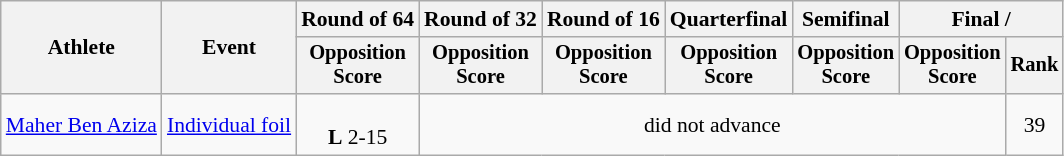<table class="wikitable" style="font-size:90%">
<tr>
<th rowspan="2">Athlete</th>
<th rowspan="2">Event</th>
<th>Round of 64</th>
<th>Round of 32</th>
<th>Round of 16</th>
<th>Quarterfinal</th>
<th>Semifinal</th>
<th colspan=2>Final / </th>
</tr>
<tr style="font-size:95%">
<th>Opposition <br> Score</th>
<th>Opposition <br> Score</th>
<th>Opposition <br> Score</th>
<th>Opposition <br> Score</th>
<th>Opposition <br> Score</th>
<th>Opposition <br> Score</th>
<th>Rank</th>
</tr>
<tr align=center>
<td align=left><a href='#'>Maher Ben Aziza</a></td>
<td align=left><a href='#'>Individual foil</a></td>
<td><br><strong>L</strong> 2-15</td>
<td colspan=5>did not advance</td>
<td>39</td>
</tr>
</table>
